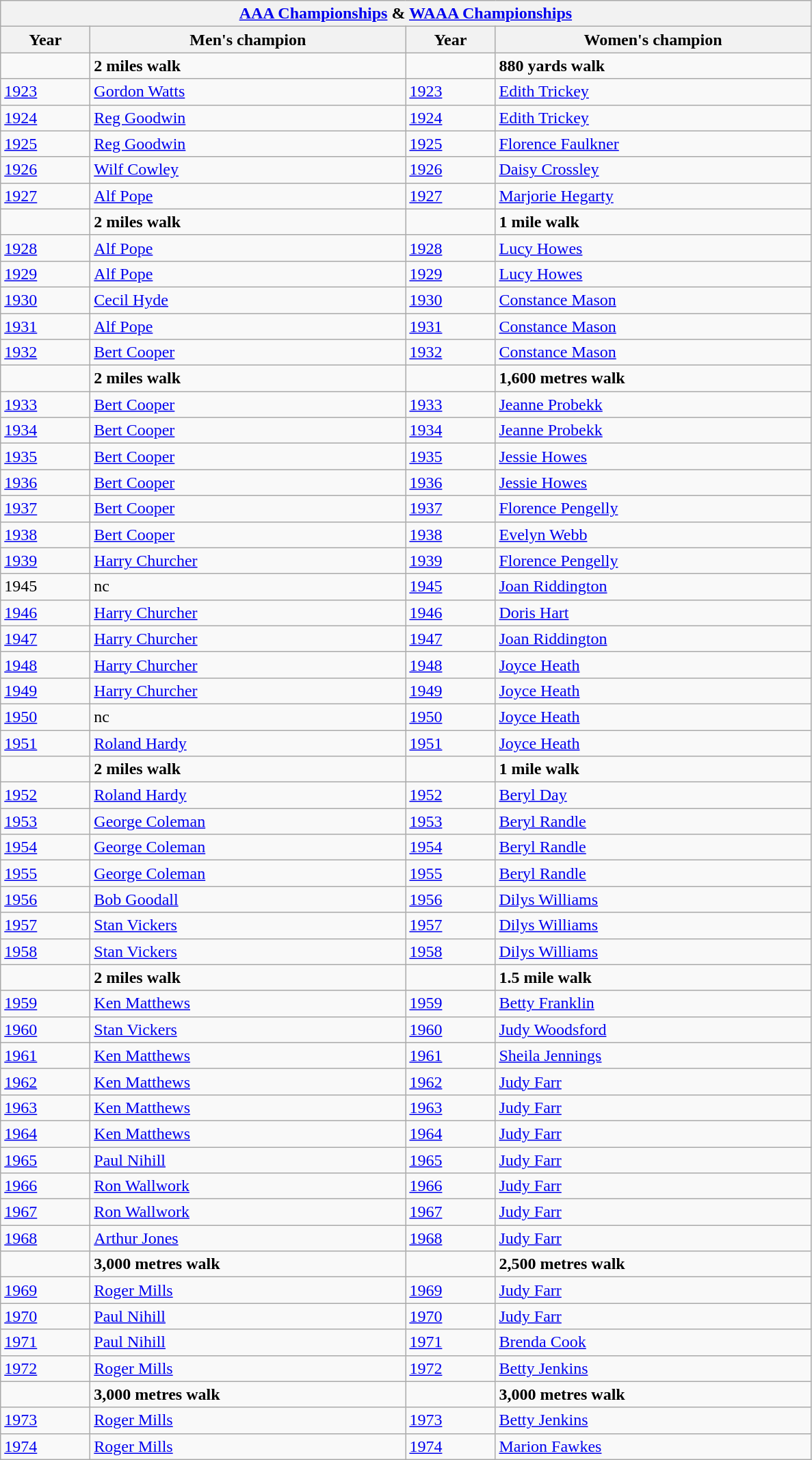<table class="wikitable">
<tr>
<th colspan="4"><a href='#'>AAA Championships</a> & <a href='#'>WAAA Championships</a></th>
</tr>
<tr>
<th width=80>Year</th>
<th width=300>Men's champion</th>
<th width=80>Year</th>
<th width=300>Women's champion</th>
</tr>
<tr>
<td></td>
<td><strong>2 miles walk</strong></td>
<td></td>
<td><strong>880 yards walk</strong></td>
</tr>
<tr>
<td><a href='#'>1923</a></td>
<td><a href='#'>Gordon Watts</a></td>
<td><a href='#'>1923</a></td>
<td><a href='#'>Edith Trickey</a></td>
</tr>
<tr>
<td><a href='#'>1924</a></td>
<td><a href='#'>Reg Goodwin</a></td>
<td><a href='#'>1924</a></td>
<td><a href='#'>Edith Trickey</a></td>
</tr>
<tr>
<td><a href='#'>1925</a></td>
<td><a href='#'>Reg Goodwin</a></td>
<td><a href='#'>1925</a></td>
<td><a href='#'>Florence Faulkner</a></td>
</tr>
<tr>
<td><a href='#'>1926</a></td>
<td><a href='#'>Wilf Cowley</a></td>
<td><a href='#'>1926</a></td>
<td><a href='#'>Daisy Crossley</a></td>
</tr>
<tr>
<td><a href='#'>1927</a></td>
<td><a href='#'>Alf Pope</a></td>
<td><a href='#'>1927</a></td>
<td><a href='#'>Marjorie Hegarty</a></td>
</tr>
<tr>
<td></td>
<td><strong>2 miles walk</strong></td>
<td></td>
<td><strong>1 mile walk</strong></td>
</tr>
<tr>
<td><a href='#'>1928</a></td>
<td><a href='#'>Alf Pope</a></td>
<td><a href='#'>1928</a></td>
<td><a href='#'>Lucy Howes</a></td>
</tr>
<tr>
<td><a href='#'>1929</a></td>
<td><a href='#'>Alf Pope</a></td>
<td><a href='#'>1929</a></td>
<td><a href='#'>Lucy Howes</a></td>
</tr>
<tr>
<td><a href='#'>1930</a></td>
<td><a href='#'>Cecil Hyde</a></td>
<td><a href='#'>1930</a></td>
<td><a href='#'>Constance Mason</a></td>
</tr>
<tr>
<td><a href='#'>1931</a></td>
<td><a href='#'>Alf Pope</a></td>
<td><a href='#'>1931</a></td>
<td><a href='#'>Constance Mason</a></td>
</tr>
<tr>
<td><a href='#'>1932</a></td>
<td><a href='#'>Bert Cooper</a></td>
<td><a href='#'>1932</a></td>
<td><a href='#'>Constance Mason</a></td>
</tr>
<tr>
<td></td>
<td><strong>2 miles walk</strong></td>
<td></td>
<td><strong>1,600 metres walk</strong></td>
</tr>
<tr>
<td><a href='#'>1933</a></td>
<td><a href='#'>Bert Cooper</a></td>
<td><a href='#'>1933</a></td>
<td><a href='#'>Jeanne Probekk</a></td>
</tr>
<tr>
<td><a href='#'>1934</a></td>
<td><a href='#'>Bert Cooper</a></td>
<td><a href='#'>1934</a></td>
<td><a href='#'>Jeanne Probekk</a></td>
</tr>
<tr>
<td><a href='#'>1935</a></td>
<td><a href='#'>Bert Cooper</a></td>
<td><a href='#'>1935</a></td>
<td><a href='#'>Jessie Howes</a></td>
</tr>
<tr>
<td><a href='#'>1936</a></td>
<td><a href='#'>Bert Cooper</a></td>
<td><a href='#'>1936</a></td>
<td><a href='#'>Jessie Howes</a></td>
</tr>
<tr>
<td><a href='#'>1937</a></td>
<td><a href='#'>Bert Cooper</a></td>
<td><a href='#'>1937</a></td>
<td><a href='#'>Florence Pengelly</a></td>
</tr>
<tr>
<td><a href='#'>1938</a></td>
<td><a href='#'>Bert Cooper</a></td>
<td><a href='#'>1938</a></td>
<td><a href='#'>Evelyn Webb</a></td>
</tr>
<tr>
<td><a href='#'>1939</a></td>
<td><a href='#'>Harry Churcher</a></td>
<td><a href='#'>1939</a></td>
<td><a href='#'>Florence Pengelly</a></td>
</tr>
<tr>
<td>1945</td>
<td>nc</td>
<td><a href='#'>1945</a></td>
<td><a href='#'>Joan Riddington</a></td>
</tr>
<tr>
<td><a href='#'>1946</a></td>
<td><a href='#'>Harry Churcher</a></td>
<td><a href='#'>1946</a></td>
<td><a href='#'>Doris Hart</a></td>
</tr>
<tr>
<td><a href='#'>1947</a></td>
<td><a href='#'>Harry Churcher</a></td>
<td><a href='#'>1947</a></td>
<td><a href='#'>Joan Riddington</a></td>
</tr>
<tr>
<td><a href='#'>1948</a></td>
<td><a href='#'>Harry Churcher</a></td>
<td><a href='#'>1948</a></td>
<td><a href='#'>Joyce Heath</a></td>
</tr>
<tr>
<td><a href='#'>1949</a></td>
<td><a href='#'>Harry Churcher</a></td>
<td><a href='#'>1949</a></td>
<td><a href='#'>Joyce Heath</a></td>
</tr>
<tr>
<td><a href='#'>1950</a></td>
<td>nc</td>
<td><a href='#'>1950</a></td>
<td><a href='#'>Joyce Heath</a></td>
</tr>
<tr>
<td><a href='#'>1951</a></td>
<td><a href='#'>Roland Hardy</a></td>
<td><a href='#'>1951</a></td>
<td><a href='#'>Joyce Heath</a></td>
</tr>
<tr>
<td></td>
<td><strong>2 miles walk</strong></td>
<td></td>
<td><strong>1 mile walk</strong></td>
</tr>
<tr>
<td><a href='#'>1952</a></td>
<td><a href='#'>Roland Hardy</a></td>
<td><a href='#'>1952</a></td>
<td><a href='#'>Beryl Day</a></td>
</tr>
<tr>
<td><a href='#'>1953</a></td>
<td><a href='#'>George Coleman</a></td>
<td><a href='#'>1953</a></td>
<td><a href='#'>Beryl Randle</a></td>
</tr>
<tr>
<td><a href='#'>1954</a></td>
<td><a href='#'>George Coleman</a></td>
<td><a href='#'>1954</a></td>
<td><a href='#'>Beryl Randle</a></td>
</tr>
<tr>
<td><a href='#'>1955</a></td>
<td><a href='#'>George Coleman</a></td>
<td><a href='#'>1955</a></td>
<td><a href='#'>Beryl Randle</a></td>
</tr>
<tr>
<td><a href='#'>1956</a></td>
<td><a href='#'>Bob Goodall</a></td>
<td><a href='#'>1956</a></td>
<td><a href='#'>Dilys Williams</a></td>
</tr>
<tr>
<td><a href='#'>1957</a></td>
<td><a href='#'>Stan Vickers</a></td>
<td><a href='#'>1957</a></td>
<td><a href='#'>Dilys Williams</a></td>
</tr>
<tr>
<td><a href='#'>1958</a></td>
<td><a href='#'>Stan Vickers</a></td>
<td><a href='#'>1958</a></td>
<td><a href='#'>Dilys Williams</a></td>
</tr>
<tr>
<td></td>
<td><strong>2 miles walk</strong></td>
<td></td>
<td><strong>1.5 mile walk</strong></td>
</tr>
<tr>
<td><a href='#'>1959</a></td>
<td><a href='#'>Ken Matthews</a></td>
<td><a href='#'>1959</a></td>
<td><a href='#'>Betty Franklin</a></td>
</tr>
<tr>
<td><a href='#'>1960</a></td>
<td><a href='#'>Stan Vickers</a></td>
<td><a href='#'>1960</a></td>
<td><a href='#'>Judy Woodsford</a></td>
</tr>
<tr>
<td><a href='#'>1961</a></td>
<td><a href='#'>Ken Matthews</a></td>
<td><a href='#'>1961</a></td>
<td><a href='#'>Sheila Jennings</a></td>
</tr>
<tr>
<td><a href='#'>1962</a></td>
<td><a href='#'>Ken Matthews</a></td>
<td><a href='#'>1962</a></td>
<td><a href='#'>Judy Farr</a></td>
</tr>
<tr>
<td><a href='#'>1963</a></td>
<td><a href='#'>Ken Matthews</a></td>
<td><a href='#'>1963</a></td>
<td><a href='#'>Judy Farr</a></td>
</tr>
<tr>
<td><a href='#'>1964</a></td>
<td><a href='#'>Ken Matthews</a></td>
<td><a href='#'>1964</a></td>
<td><a href='#'>Judy Farr</a></td>
</tr>
<tr>
<td><a href='#'>1965</a></td>
<td><a href='#'>Paul Nihill</a></td>
<td><a href='#'>1965</a></td>
<td><a href='#'>Judy Farr</a></td>
</tr>
<tr>
<td><a href='#'>1966</a></td>
<td><a href='#'>Ron Wallwork</a></td>
<td><a href='#'>1966</a></td>
<td><a href='#'>Judy Farr</a></td>
</tr>
<tr>
<td><a href='#'>1967</a></td>
<td><a href='#'>Ron Wallwork</a></td>
<td><a href='#'>1967</a></td>
<td><a href='#'>Judy Farr</a></td>
</tr>
<tr>
<td><a href='#'>1968</a></td>
<td><a href='#'>Arthur Jones</a></td>
<td><a href='#'>1968</a></td>
<td><a href='#'>Judy Farr</a></td>
</tr>
<tr>
<td></td>
<td><strong>3,000 metres walk</strong></td>
<td></td>
<td><strong>2,500 metres walk</strong></td>
</tr>
<tr>
<td><a href='#'>1969</a></td>
<td><a href='#'>Roger Mills</a></td>
<td><a href='#'>1969</a></td>
<td><a href='#'>Judy Farr</a></td>
</tr>
<tr>
<td><a href='#'>1970</a></td>
<td><a href='#'>Paul Nihill</a></td>
<td><a href='#'>1970</a></td>
<td><a href='#'>Judy Farr</a></td>
</tr>
<tr>
<td><a href='#'>1971</a></td>
<td><a href='#'>Paul Nihill</a></td>
<td><a href='#'>1971</a></td>
<td><a href='#'>Brenda Cook</a></td>
</tr>
<tr>
<td><a href='#'>1972</a></td>
<td><a href='#'>Roger Mills</a></td>
<td><a href='#'>1972</a></td>
<td><a href='#'>Betty Jenkins</a></td>
</tr>
<tr>
<td></td>
<td><strong>3,000 metres walk</strong></td>
<td></td>
<td><strong>3,000 metres walk</strong></td>
</tr>
<tr>
<td><a href='#'>1973</a></td>
<td><a href='#'>Roger Mills</a></td>
<td><a href='#'>1973</a></td>
<td><a href='#'>Betty Jenkins</a></td>
</tr>
<tr>
<td><a href='#'>1974</a></td>
<td><a href='#'>Roger Mills</a></td>
<td><a href='#'>1974</a></td>
<td><a href='#'>Marion Fawkes</a></td>
</tr>
</table>
